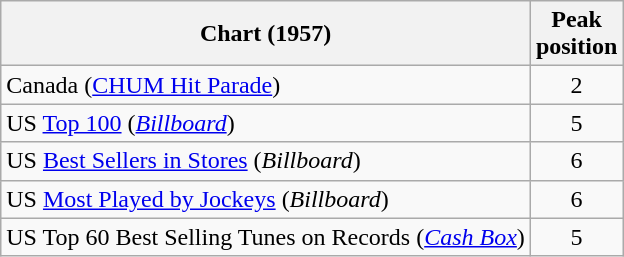<table class="wikitable sortable">
<tr>
<th align="left">Chart (1957)</th>
<th style="text-align:center;">Peak<br>position</th>
</tr>
<tr>
<td align="left">Canada (<a href='#'>CHUM Hit Parade</a>)</td>
<td style="text-align:center;">2</td>
</tr>
<tr>
<td align="left">US <a href='#'>Top 100</a> (<em><a href='#'>Billboard</a></em>)</td>
<td style="text-align:center;">5</td>
</tr>
<tr>
<td align="left">US <a href='#'>Best Sellers in Stores</a> (<em>Billboard</em>)</td>
<td style="text-align:center;">6</td>
</tr>
<tr>
<td align="left">US <a href='#'>Most Played by Jockeys</a> (<em>Billboard</em>)</td>
<td style="text-align:center;">6</td>
</tr>
<tr>
<td align="left">US Top 60 Best Selling Tunes on Records (<em><a href='#'>Cash Box</a></em>)</td>
<td style="text-align:center;">5</td>
</tr>
</table>
